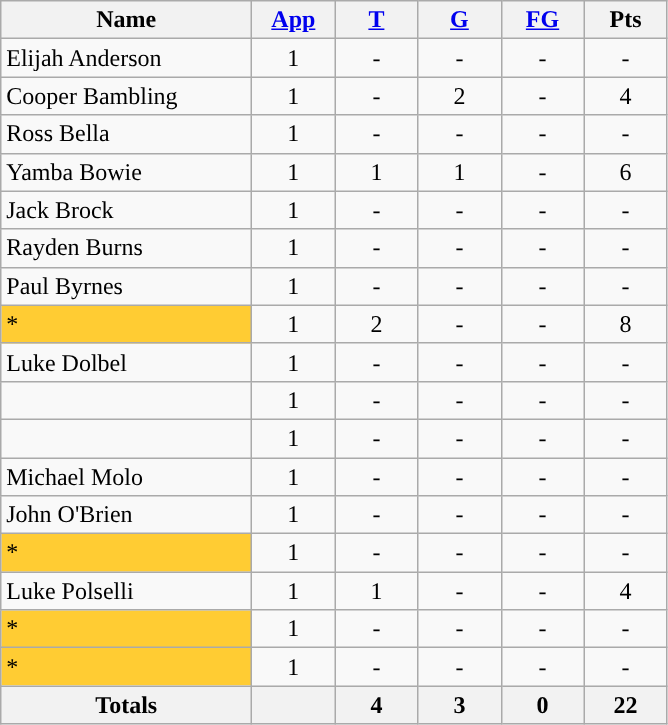<table class="wikitable sortable" style="text-align: center;">
<tr>
<th style="width:10em">Name</th>
<th style="width:3em"><a href='#'>App</a></th>
<th style="width:3em"><a href='#'>T</a></th>
<th style="width:3em"><a href='#'>G</a></th>
<th style="width:3em"><a href='#'>FG</a></th>
<th style="width:3em">Pts</th>
</tr>
<tr>
<td style="text-align:left;">Elijah Anderson</td>
<td>1</td>
<td>-</td>
<td>-</td>
<td>-</td>
<td>-</td>
</tr>
<tr>
<td style="text-align:left;">Cooper Bambling</td>
<td>1</td>
<td>-</td>
<td>2</td>
<td>-</td>
<td>4</td>
</tr>
<tr>
<td style="text-align:left;">Ross Bella</td>
<td>1</td>
<td>-</td>
<td>-</td>
<td>-</td>
<td>-</td>
</tr>
<tr>
<td style="text-align:left;">Yamba Bowie</td>
<td>1</td>
<td>1</td>
<td>1</td>
<td>-</td>
<td>6</td>
</tr>
<tr>
<td style="text-align:left;">Jack Brock</td>
<td>1</td>
<td>-</td>
<td>-</td>
<td>-</td>
<td>-</td>
</tr>
<tr>
<td style="text-align:left;">Rayden Burns</td>
<td>1</td>
<td>-</td>
<td>-</td>
<td>-</td>
<td>-</td>
</tr>
<tr>
<td style="text-align:left;">Paul Byrnes</td>
<td>1</td>
<td>-</td>
<td>-</td>
<td>-</td>
<td>-</td>
</tr>
<tr>
<td style="text-align:left; background:#FC3;">*</td>
<td>1</td>
<td>2</td>
<td>-</td>
<td>-</td>
<td>8</td>
</tr>
<tr>
<td style="text-align:left;">Luke Dolbel</td>
<td>1</td>
<td>-</td>
<td>-</td>
<td>-</td>
<td>-</td>
</tr>
<tr>
<td style="text-align:left;"></td>
<td>1</td>
<td>-</td>
<td>-</td>
<td>-</td>
<td>-</td>
</tr>
<tr>
<td style="text-align:left;"></td>
<td>1</td>
<td>-</td>
<td>-</td>
<td>-</td>
<td>-</td>
</tr>
<tr>
<td style="text-align:left;">Michael Molo</td>
<td>1</td>
<td>-</td>
<td>-</td>
<td>-</td>
<td>-</td>
</tr>
<tr>
<td style="text-align:left;">John O'Brien</td>
<td>1</td>
<td>-</td>
<td>-</td>
<td>-</td>
<td>-</td>
</tr>
<tr>
<td style="text-align:left; background:#FC3;">*</td>
<td>1</td>
<td>-</td>
<td>-</td>
<td>-</td>
<td>-</td>
</tr>
<tr>
<td style="text-align:left;">Luke Polselli</td>
<td>1</td>
<td>1</td>
<td>-</td>
<td>-</td>
<td>4</td>
</tr>
<tr>
<td style="text-align:left; background:#FC3;">*</td>
<td>1</td>
<td>-</td>
<td>-</td>
<td>-</td>
<td>-</td>
</tr>
<tr>
<td style="text-align:left; background:#FC3;">*</td>
<td>1</td>
<td>-</td>
<td>-</td>
<td>-</td>
<td>-</td>
</tr>
<tr class="sortbottom">
<th>Totals</th>
<th></th>
<th>4</th>
<th>3</th>
<th>0</th>
<th>22</th>
</tr>
</table>
